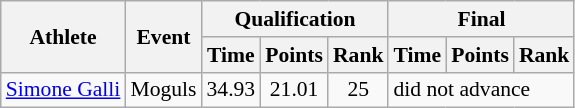<table class="wikitable" style="font-size:90%">
<tr>
<th rowspan="2">Athlete</th>
<th rowspan="2">Event</th>
<th colspan="3">Qualification</th>
<th colspan="3">Final</th>
</tr>
<tr>
<th>Time</th>
<th>Points</th>
<th>Rank</th>
<th>Time</th>
<th>Points</th>
<th>Rank</th>
</tr>
<tr>
<td><a href='#'>Simone Galli</a></td>
<td>Moguls</td>
<td align="center">34.93</td>
<td align="center">21.01</td>
<td align="center">25</td>
<td colspan="3">did not advance</td>
</tr>
</table>
